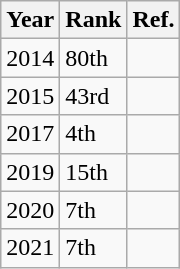<table class="wikitable sortable">
<tr>
<th>Year</th>
<th>Rank</th>
<th>Ref.</th>
</tr>
<tr>
<td>2014</td>
<td>80th</td>
<td></td>
</tr>
<tr>
<td>2015</td>
<td>43rd</td>
<td></td>
</tr>
<tr>
<td>2017</td>
<td>4th</td>
<td></td>
</tr>
<tr>
<td>2019</td>
<td>15th</td>
<td></td>
</tr>
<tr>
<td>2020</td>
<td>7th</td>
<td></td>
</tr>
<tr>
<td>2021</td>
<td>7th</td>
<td></td>
</tr>
</table>
